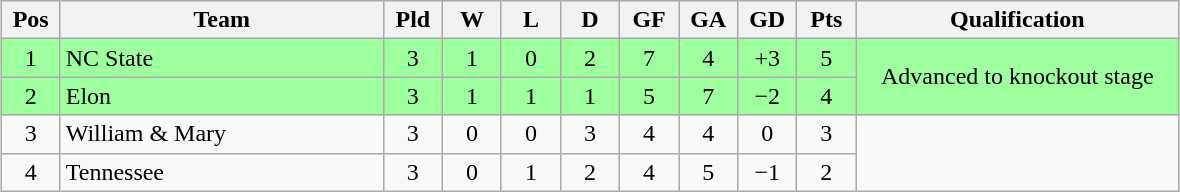<table class="wikitable" style="text-align:center; margin: 1em auto">
<tr>
<th style="width:2em">Pos</th>
<th style="width:13em">Team</th>
<th style="width:2em">Pld</th>
<th style="width:2em">W</th>
<th style="width:2em">L</th>
<th style="width:2em">D</th>
<th style="width:2em">GF</th>
<th style="width:2em">GA</th>
<th style="width:2em">GD</th>
<th style="width:2em">Pts</th>
<th style="width:13em">Qualification</th>
</tr>
<tr bgcolor="#9eff9e">
<td>1</td>
<td style="text-align:left">NC State</td>
<td>3</td>
<td>1</td>
<td>0</td>
<td>2</td>
<td>7</td>
<td>4</td>
<td>+3</td>
<td>5</td>
<td rowspan="2">Advanced to knockout stage</td>
</tr>
<tr bgcolor="#9eff9e">
<td>2</td>
<td style="text-align:left">Elon</td>
<td>3</td>
<td>1</td>
<td>1</td>
<td>1</td>
<td>5</td>
<td>7</td>
<td>−2</td>
<td>4</td>
</tr>
<tr>
<td>3</td>
<td style="text-align:left">William & Mary</td>
<td>3</td>
<td>0</td>
<td>0</td>
<td>3</td>
<td>4</td>
<td>4</td>
<td>0</td>
<td>3</td>
<td rowspan="2"></td>
</tr>
<tr>
<td>4</td>
<td style="text-align:left">Tennessee</td>
<td>3</td>
<td>0</td>
<td>1</td>
<td>2</td>
<td>4</td>
<td>5</td>
<td>−1</td>
<td>2</td>
</tr>
</table>
